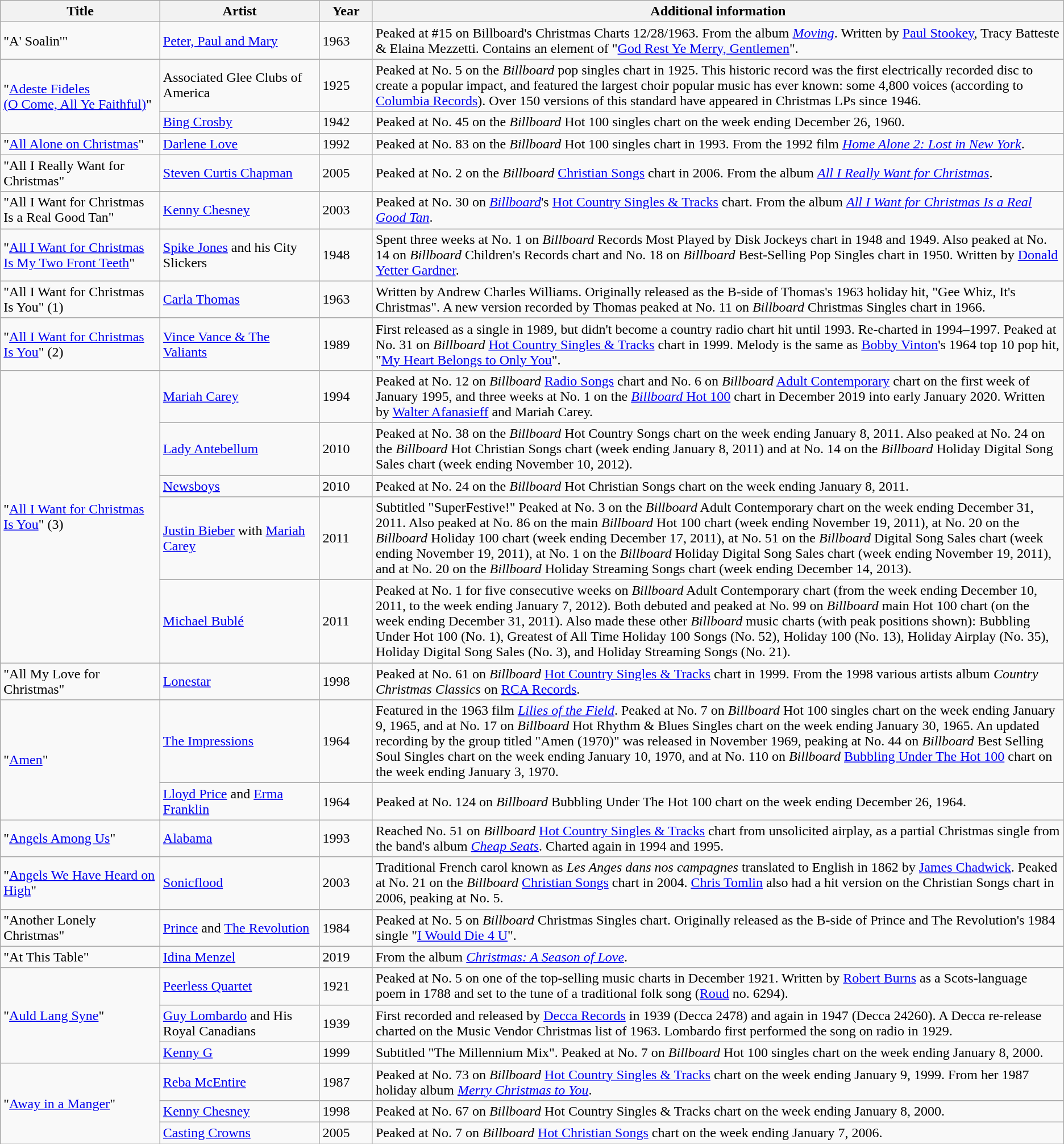<table class="wikitable sortable" style="text-align: left;" width="auto">
<tr>
<th scope="col" style="width: 15%">Title</th>
<th scope="col" style="width: 15%">Artist</th>
<th scope="col" style="width: 5%">Year</th>
<th class="unsortable" scope="col">Additional information</th>
</tr>
<tr>
<td>"A' Soalin'"</td>
<td><a href='#'>Peter, Paul and Mary</a></td>
<td>1963</td>
<td>Peaked at #15 on Billboard's Christmas Charts 12/28/1963.  From the album <em><a href='#'>Moving</a></em>. Written by <a href='#'>Paul Stookey</a>, Tracy Batteste & Elaina Mezzetti. Contains an element of "<a href='#'>God Rest Ye Merry, Gentlemen</a>".</td>
</tr>
<tr>
<td rowspan=2>"<a href='#'>Adeste Fideles<br>(O Come, All Ye Faithful)</a>"</td>
<td>Associated Glee Clubs of America</td>
<td>1925</td>
<td>Peaked at No. 5 on the <em>Billboard</em> pop singles chart in 1925. This historic record was the first electrically recorded disc to create a popular impact, and featured the largest choir popular music has ever known: some 4,800 voices (according to <a href='#'>Columbia Records</a>). Over 150 versions of this standard have appeared in Christmas LPs since 1946.</td>
</tr>
<tr>
<td><a href='#'>Bing Crosby</a></td>
<td>1942</td>
<td>Peaked at No. 45 on the <em>Billboard</em> Hot 100 singles chart on the week ending December 26, 1960.</td>
</tr>
<tr>
<td>"<a href='#'>All Alone on Christmas</a>"</td>
<td><a href='#'>Darlene Love</a></td>
<td>1992</td>
<td>Peaked at No. 83 on the <em>Billboard</em> Hot 100 singles chart in 1993. From the 1992 film <em><a href='#'>Home Alone 2: Lost in New York</a></em>.</td>
</tr>
<tr>
<td>"All I Really Want for Christmas"</td>
<td><a href='#'>Steven Curtis Chapman</a></td>
<td>2005</td>
<td>Peaked at No. 2 on the <em>Billboard</em> <a href='#'>Christian Songs</a> chart in 2006. From the album <em><a href='#'>All I Really Want for Christmas</a></em>.</td>
</tr>
<tr>
<td>"All I Want for Christmas Is a Real Good Tan"</td>
<td><a href='#'>Kenny Chesney</a></td>
<td>2003</td>
<td>Peaked at No. 30 on <a href='#'><em>Billboard</em></a>'s <a href='#'>Hot Country Singles & Tracks</a> chart. From the album <em><a href='#'>All I Want for Christmas Is a Real Good Tan</a></em>.</td>
</tr>
<tr>
<td>"<a href='#'>All I Want for Christmas Is My Two Front Teeth</a>"</td>
<td><a href='#'>Spike Jones</a> and his City Slickers</td>
<td>1948</td>
<td>Spent three weeks at No. 1 on <em>Billboard</em> Records Most Played by Disk Jockeys chart in 1948 and 1949. Also peaked at No. 14 on <em>Billboard</em> Children's Records chart and No. 18 on <em>Billboard</em> Best-Selling Pop Singles chart in 1950. Written by <a href='#'>Donald Yetter Gardner</a>.</td>
</tr>
<tr>
<td>"All I Want for Christmas Is You" (1)</td>
<td><a href='#'>Carla Thomas</a></td>
<td>1963</td>
<td>Written by Andrew Charles Williams.  Originally released as the B-side of Thomas's 1963 holiday hit, "Gee Whiz, It's Christmas". A new version recorded by Thomas peaked at No. 11 on <em>Billboard</em> Christmas Singles chart in 1966.</td>
</tr>
<tr>
<td>"<a href='#'>All I Want for Christmas Is You</a>" (2)</td>
<td><a href='#'>Vince Vance & The Valiants</a></td>
<td>1989</td>
<td>First released as a single in 1989, but didn't become a country radio chart hit until 1993. Re-charted in 1994–1997. Peaked at No. 31 on <em>Billboard</em> <a href='#'>Hot Country Singles & Tracks</a> chart in 1999. Melody is the same as <a href='#'>Bobby Vinton</a>'s 1964 top 10 pop hit, "<a href='#'>My Heart Belongs to Only You</a>".</td>
</tr>
<tr>
<td rowspan=5>"<a href='#'>All I Want for Christmas Is You</a>" (3)</td>
<td><a href='#'>Mariah Carey</a></td>
<td>1994</td>
<td>Peaked at No. 12 on <em>Billboard</em> <a href='#'>Radio Songs</a> chart and No. 6 on <em>Billboard</em> <a href='#'>Adult Contemporary</a> chart on the first week of January 1995, and three weeks at No. 1 on the <a href='#'><em>Billboard</em> Hot 100</a> chart in December 2019 into early January 2020. Written by <a href='#'>Walter Afanasieff</a> and Mariah Carey.</td>
</tr>
<tr>
<td><a href='#'>Lady Antebellum</a></td>
<td>2010</td>
<td>Peaked at No. 38 on the <em>Billboard</em> Hot Country Songs chart on the week ending January 8, 2011. Also peaked at No. 24 on the <em>Billboard</em> Hot Christian Songs chart (week ending January 8, 2011) and at No. 14 on the <em>Billboard</em> Holiday Digital Song Sales chart (week ending November 10, 2012).</td>
</tr>
<tr>
<td><a href='#'>Newsboys</a></td>
<td>2010</td>
<td>Peaked at No. 24 on the <em>Billboard</em> Hot Christian Songs chart on the week ending January 8, 2011.</td>
</tr>
<tr>
<td><a href='#'>Justin Bieber</a> with <a href='#'>Mariah Carey</a></td>
<td>2011</td>
<td>Subtitled "SuperFestive!" Peaked at No. 3 on the <em>Billboard</em> Adult Contemporary chart on the week ending December 31, 2011. Also peaked at No. 86 on the main <em>Billboard</em> Hot 100 chart (week ending November 19, 2011), at No. 20 on the <em>Billboard</em> Holiday 100 chart (week ending December 17, 2011), at No. 51 on the <em>Billboard</em> Digital Song Sales chart (week ending November 19, 2011), at No. 1 on the <em>Billboard</em> Holiday Digital Song Sales chart (week ending November 19, 2011), and at No. 20 on the <em>Billboard</em> Holiday Streaming Songs chart (week ending December 14, 2013).</td>
</tr>
<tr>
<td><a href='#'>Michael Bublé</a></td>
<td>2011</td>
<td>Peaked at No. 1 for five consecutive weeks on <em>Billboard</em> Adult Contemporary chart (from the week ending December 10, 2011, to the week ending January 7, 2012). Both debuted and peaked at No. 99 on <em>Billboard</em> main Hot 100 chart (on the week ending December 31, 2011). Also made these other <em>Billboard</em> music charts (with peak positions shown): Bubbling Under Hot 100 (No. 1), Greatest of All Time Holiday 100 Songs (No. 52), Holiday 100 (No. 13), Holiday Airplay (No. 35), Holiday Digital Song Sales (No. 3), and Holiday Streaming Songs (No. 21).</td>
</tr>
<tr>
<td>"All My Love for Christmas"</td>
<td><a href='#'>Lonestar</a></td>
<td>1998</td>
<td>Peaked at No. 61 on <em>Billboard</em> <a href='#'>Hot Country Singles & Tracks</a> chart in 1999. From the 1998 various artists album <em>Country Christmas Classics</em> on <a href='#'>RCA Records</a>.</td>
</tr>
<tr>
<td rowspan=2>"<a href='#'>Amen</a>"</td>
<td><a href='#'>The Impressions</a></td>
<td>1964</td>
<td>Featured in the 1963 film <em><a href='#'>Lilies of the Field</a></em>. Peaked at No. 7 on <em>Billboard</em> Hot 100 singles chart on the week ending January 9, 1965, and at No. 17 on <em>Billboard</em> Hot Rhythm & Blues Singles chart on the week ending January 30, 1965. An updated recording by the group titled "Amen (1970)" was released in November 1969, peaking at No. 44 on <em>Billboard</em> Best Selling Soul Singles chart on the week ending January 10, 1970, and at No. 110 on <em>Billboard</em> <a href='#'>Bubbling Under The Hot 100</a> chart on the week ending January 3, 1970.</td>
</tr>
<tr>
<td><a href='#'>Lloyd Price</a> and <a href='#'>Erma Franklin</a></td>
<td>1964</td>
<td>Peaked at No. 124 on <em>Billboard</em> Bubbling Under The Hot 100 chart on the week ending December 26, 1964.</td>
</tr>
<tr>
<td>"<a href='#'>Angels Among Us</a>"</td>
<td><a href='#'>Alabama</a></td>
<td>1993</td>
<td>Reached No. 51 on <em>Billboard</em> <a href='#'>Hot Country Singles & Tracks</a> chart from unsolicited airplay, as a partial Christmas single from the band's album <em><a href='#'>Cheap Seats</a></em>. Charted again in 1994 and 1995.</td>
</tr>
<tr>
<td>"<a href='#'>Angels We Have Heard on High</a>"</td>
<td><a href='#'>Sonicflood</a></td>
<td>2003</td>
<td>Traditional French carol known as <em>Les Anges dans nos campagnes</em> translated to English in 1862 by <a href='#'>James Chadwick</a>. Peaked at No. 21 on the <em>Billboard</em> <a href='#'>Christian Songs</a> chart in 2004. <a href='#'>Chris Tomlin</a> also had a hit version on the Christian Songs chart in 2006, peaking at No. 5.</td>
</tr>
<tr>
<td>"Another Lonely Christmas"</td>
<td><a href='#'>Prince</a> and <a href='#'>The Revolution</a></td>
<td>1984</td>
<td>Peaked at No. 5 on <em>Billboard</em> Christmas Singles chart. Originally released as the B-side of Prince and The Revolution's 1984 single "<a href='#'>I Would Die 4 U</a>".</td>
</tr>
<tr>
<td>"At This Table"</td>
<td><a href='#'>Idina Menzel</a></td>
<td>2019</td>
<td>From the album <em><a href='#'>Christmas: A Season of Love</a></em>.</td>
</tr>
<tr>
<td rowspan=3>"<a href='#'>Auld Lang Syne</a>"</td>
<td><a href='#'>Peerless Quartet</a></td>
<td>1921</td>
<td>Peaked at No. 5 on one of the top-selling music charts in December 1921. Written by <a href='#'>Robert Burns</a> as a Scots-language poem in 1788 and set to the tune of a traditional folk song (<a href='#'>Roud</a> no. 6294).</td>
</tr>
<tr>
<td><a href='#'>Guy Lombardo</a> and His Royal Canadians</td>
<td>1939</td>
<td>First recorded and released by <a href='#'>Decca Records</a> in 1939 (Decca 2478) and again in 1947 (Decca 24260). A Decca re-release charted on the Music Vendor Christmas list of 1963. Lombardo first performed the song on radio in 1929.</td>
</tr>
<tr>
<td><a href='#'>Kenny G</a></td>
<td>1999</td>
<td>Subtitled "The Millennium Mix". Peaked at No. 7 on <em>Billboard</em> Hot 100 singles chart on the week ending January 8, 2000.</td>
</tr>
<tr>
<td rowspan=3>"<a href='#'>Away in a Manger</a>"</td>
<td><a href='#'>Reba McEntire</a></td>
<td>1987</td>
<td>Peaked at No. 73 on <em>Billboard</em> <a href='#'>Hot Country Singles & Tracks</a> chart on the week ending January 9, 1999. From her 1987 holiday album <em><a href='#'>Merry Christmas to You</a></em>.</td>
</tr>
<tr>
<td><a href='#'>Kenny Chesney</a></td>
<td>1998</td>
<td>Peaked at No. 67 on <em>Billboard</em> Hot Country Singles & Tracks chart on the week ending January 8, 2000.</td>
</tr>
<tr>
<td><a href='#'>Casting Crowns</a></td>
<td>2005</td>
<td>Peaked at No. 7 on <em>Billboard</em> <a href='#'>Hot Christian Songs</a> chart on the week ending January 7, 2006.</td>
</tr>
</table>
